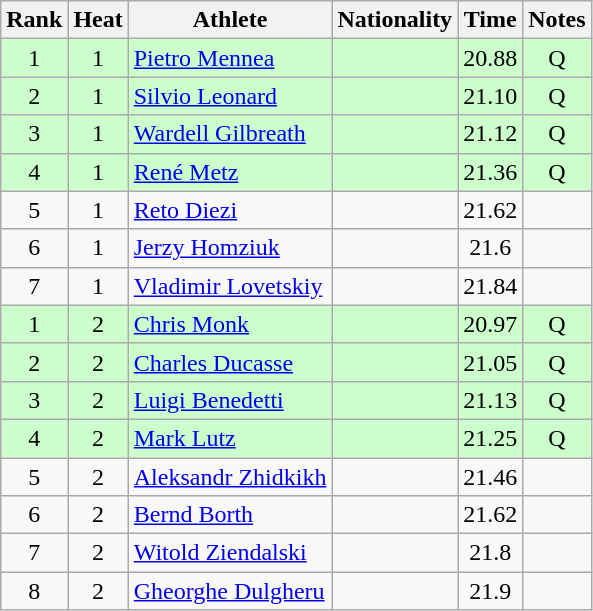<table class="wikitable sortable" style="text-align:center">
<tr>
<th>Rank</th>
<th>Heat</th>
<th>Athlete</th>
<th>Nationality</th>
<th>Time</th>
<th>Notes</th>
</tr>
<tr bgcolor=ccffcc>
<td>1</td>
<td>1</td>
<td align=left><a href='#'>Pietro Mennea</a></td>
<td align=left></td>
<td>20.88</td>
<td>Q</td>
</tr>
<tr bgcolor=ccffcc>
<td>2</td>
<td>1</td>
<td align=left><a href='#'>Silvio Leonard</a></td>
<td align=left></td>
<td>21.10</td>
<td>Q</td>
</tr>
<tr bgcolor=ccffcc>
<td>3</td>
<td>1</td>
<td align=left><a href='#'>Wardell Gilbreath</a></td>
<td align=left></td>
<td>21.12</td>
<td>Q</td>
</tr>
<tr bgcolor=ccffcc>
<td>4</td>
<td>1</td>
<td align=left><a href='#'>René Metz</a></td>
<td align=left></td>
<td>21.36</td>
<td>Q</td>
</tr>
<tr>
<td>5</td>
<td>1</td>
<td align=left><a href='#'>Reto Diezi</a></td>
<td align=left></td>
<td>21.62</td>
<td></td>
</tr>
<tr>
<td>6</td>
<td>1</td>
<td align=left><a href='#'>Jerzy Homziuk</a></td>
<td align=left></td>
<td>21.6</td>
<td></td>
</tr>
<tr>
<td>7</td>
<td>1</td>
<td align=left><a href='#'>Vladimir Lovetskiy</a></td>
<td align=left></td>
<td>21.84</td>
<td></td>
</tr>
<tr bgcolor=ccffcc>
<td>1</td>
<td>2</td>
<td align=left><a href='#'>Chris Monk</a></td>
<td align=left></td>
<td>20.97</td>
<td>Q</td>
</tr>
<tr bgcolor=ccffcc>
<td>2</td>
<td>2</td>
<td align=left><a href='#'>Charles Ducasse</a></td>
<td align=left></td>
<td>21.05</td>
<td>Q</td>
</tr>
<tr bgcolor=ccffcc>
<td>3</td>
<td>2</td>
<td align=left><a href='#'>Luigi Benedetti</a></td>
<td align=left></td>
<td>21.13</td>
<td>Q</td>
</tr>
<tr bgcolor=ccffcc>
<td>4</td>
<td>2</td>
<td align=left><a href='#'>Mark Lutz</a></td>
<td align=left></td>
<td>21.25</td>
<td>Q</td>
</tr>
<tr>
<td>5</td>
<td>2</td>
<td align=left><a href='#'>Aleksandr Zhidkikh</a></td>
<td align=left></td>
<td>21.46</td>
<td></td>
</tr>
<tr>
<td>6</td>
<td>2</td>
<td align=left><a href='#'>Bernd Borth</a></td>
<td align=left></td>
<td>21.62</td>
<td></td>
</tr>
<tr>
<td>7</td>
<td>2</td>
<td align=left><a href='#'>Witold Ziendalski</a></td>
<td align=left></td>
<td>21.8</td>
<td></td>
</tr>
<tr>
<td>8</td>
<td>2</td>
<td align=left><a href='#'>Gheorghe Dulgheru</a></td>
<td align=left></td>
<td>21.9</td>
<td></td>
</tr>
</table>
